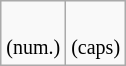<table class=wikitable>
<tr align=center>
<td> <br> <small>(num.)</small></td>
<td> <br> <small>(caps)</small></td>
</tr>
</table>
